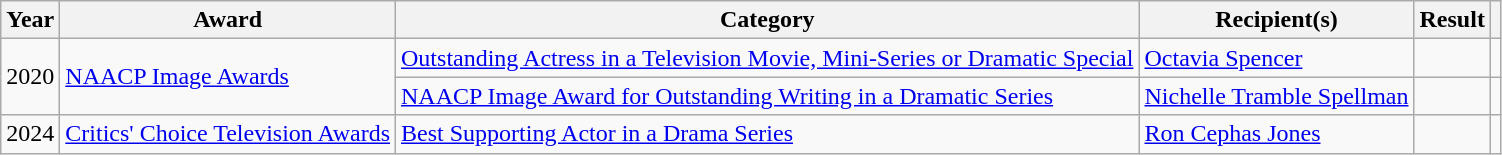<table class="wikitable sortable">
<tr>
<th>Year</th>
<th>Award</th>
<th>Category</th>
<th>Recipient(s)</th>
<th>Result</th>
<th></th>
</tr>
<tr>
<td rowspan="2" align="center">2020</td>
<td rowspan="2"><a href='#'>NAACP Image Awards</a></td>
<td><a href='#'>Outstanding Actress in a Television Movie, Mini-Series or Dramatic Special</a></td>
<td><a href='#'>Octavia Spencer</a></td>
<td></td>
<td align="center"></td>
</tr>
<tr>
<td><a href='#'>NAACP Image Award for Outstanding Writing in a Dramatic Series</a></td>
<td><a href='#'>Nichelle Tramble Spellman</a></td>
<td></td>
<td align="center"></td>
</tr>
<tr>
<td align="center">2024</td>
<td><a href='#'>Critics' Choice Television Awards</a></td>
<td><a href='#'>Best Supporting Actor in a Drama Series</a></td>
<td><a href='#'>Ron Cephas Jones</a></td>
<td></td>
<td align="center"></td>
</tr>
</table>
